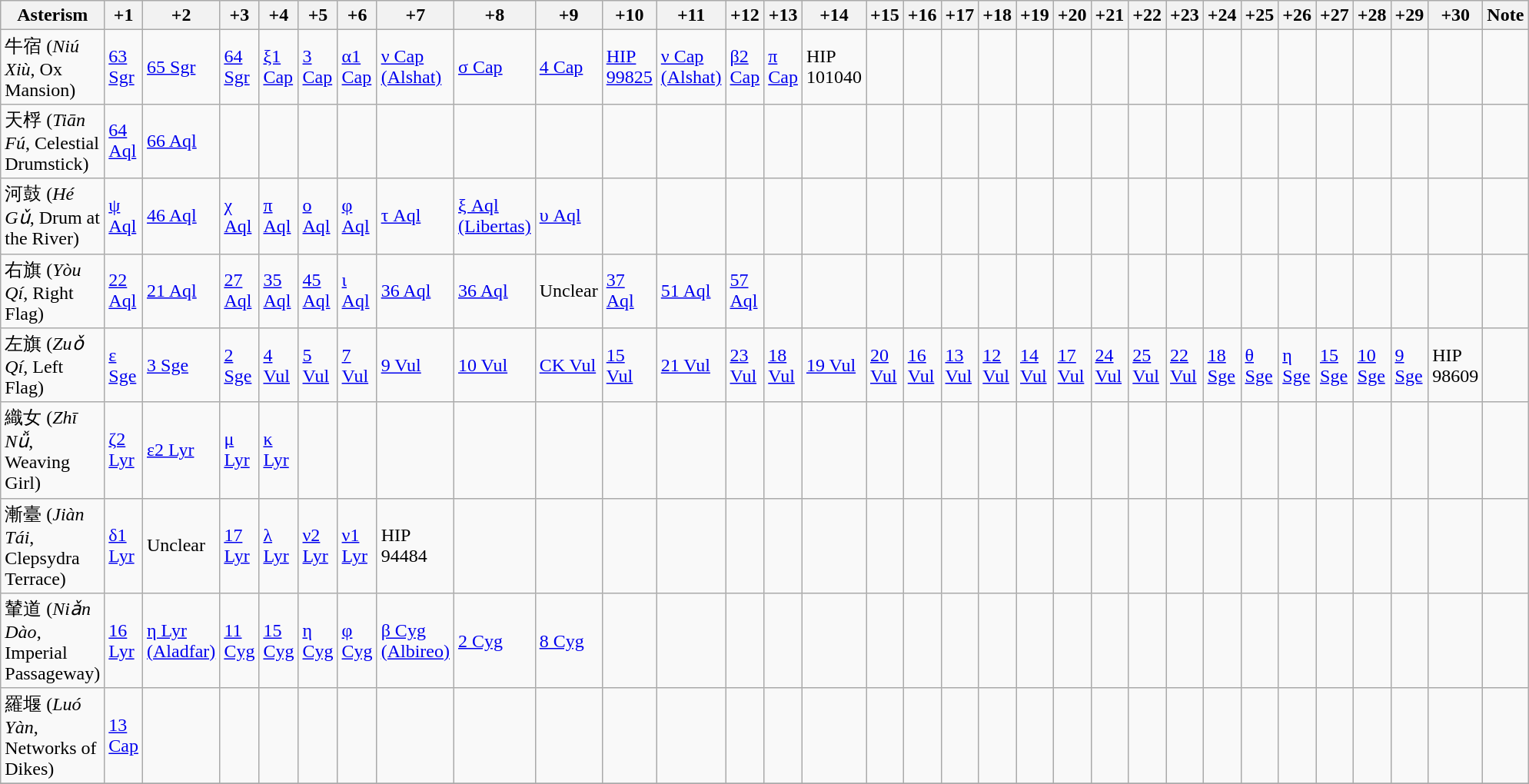<table class = "wikitable">
<tr>
<th>Asterism</th>
<th>+1</th>
<th>+2</th>
<th>+3</th>
<th>+4</th>
<th>+5</th>
<th>+6</th>
<th>+7</th>
<th>+8</th>
<th>+9</th>
<th>+10</th>
<th>+11</th>
<th>+12</th>
<th>+13</th>
<th>+14</th>
<th>+15</th>
<th>+16</th>
<th>+17</th>
<th>+18</th>
<th>+19</th>
<th>+20</th>
<th>+21</th>
<th>+22</th>
<th>+23</th>
<th>+24</th>
<th>+25</th>
<th>+26</th>
<th>+27</th>
<th>+28</th>
<th>+29</th>
<th>+30</th>
<th>Note</th>
</tr>
<tr>
<td>牛宿 (<em>Niú Xiù</em>, Ox Mansion)</td>
<td><a href='#'>63 Sgr</a></td>
<td><a href='#'>65 Sgr</a></td>
<td><a href='#'>64 Sgr</a></td>
<td><a href='#'>ξ1 Cap</a></td>
<td><a href='#'>3 Cap</a></td>
<td><a href='#'>α1 Cap</a></td>
<td><a href='#'>ν Cap (Alshat)</a></td>
<td><a href='#'>σ Cap</a></td>
<td><a href='#'>4 Cap</a></td>
<td><a href='#'>HIP 99825</a></td>
<td><a href='#'>ν Cap (Alshat)</a></td>
<td><a href='#'>β2 Cap</a></td>
<td><a href='#'>π Cap</a></td>
<td>HIP 101040</td>
<td></td>
<td></td>
<td></td>
<td></td>
<td></td>
<td></td>
<td></td>
<td></td>
<td></td>
<td></td>
<td></td>
<td></td>
<td></td>
<td></td>
<td></td>
<td></td>
<td></td>
</tr>
<tr>
<td>天桴 (<em>Tiān Fú</em>, Celestial Drumstick)</td>
<td><a href='#'>64 Aql</a></td>
<td><a href='#'>66 Aql</a></td>
<td></td>
<td></td>
<td></td>
<td></td>
<td></td>
<td></td>
<td></td>
<td></td>
<td></td>
<td></td>
<td></td>
<td></td>
<td></td>
<td></td>
<td></td>
<td></td>
<td></td>
<td></td>
<td></td>
<td></td>
<td></td>
<td></td>
<td></td>
<td></td>
<td></td>
<td></td>
<td></td>
<td></td>
<td></td>
</tr>
<tr>
<td>河鼓 (<em>Hé Gǔ</em>, Drum at the River)</td>
<td><a href='#'>ψ Aql</a></td>
<td><a href='#'>46 Aql</a></td>
<td><a href='#'>χ Aql</a></td>
<td><a href='#'>π Aql</a></td>
<td><a href='#'>ο Aql</a></td>
<td><a href='#'>φ Aql</a></td>
<td><a href='#'>τ Aql</a></td>
<td><a href='#'>ξ Aql (Libertas)</a></td>
<td><a href='#'>υ Aql</a></td>
<td></td>
<td></td>
<td></td>
<td></td>
<td></td>
<td></td>
<td></td>
<td></td>
<td></td>
<td></td>
<td></td>
<td></td>
<td></td>
<td></td>
<td></td>
<td></td>
<td></td>
<td></td>
<td></td>
<td></td>
<td></td>
<td></td>
</tr>
<tr>
<td>右旗 (<em>Yòu Qí</em>, Right Flag)</td>
<td><a href='#'>22 Aql</a></td>
<td><a href='#'>21 Aql</a></td>
<td><a href='#'>27 Aql</a></td>
<td><a href='#'>35 Aql</a></td>
<td><a href='#'>45 Aql</a></td>
<td><a href='#'>ι Aql</a></td>
<td><a href='#'>36 Aql</a></td>
<td><a href='#'>36 Aql</a></td>
<td>Unclear</td>
<td><a href='#'>37 Aql</a></td>
<td><a href='#'>51 Aql</a></td>
<td><a href='#'>57 Aql</a></td>
<td></td>
<td></td>
<td></td>
<td></td>
<td></td>
<td></td>
<td></td>
<td></td>
<td></td>
<td></td>
<td></td>
<td></td>
<td></td>
<td></td>
<td></td>
<td></td>
<td></td>
<td></td>
<td></td>
</tr>
<tr>
<td>左旗 (<em>Zuǒ Qí</em>, Left Flag)</td>
<td><a href='#'>ε Sge</a></td>
<td><a href='#'>3 Sge</a></td>
<td><a href='#'>2 Sge</a></td>
<td><a href='#'>4 Vul</a></td>
<td><a href='#'>5 Vul</a></td>
<td><a href='#'>7 Vul</a></td>
<td><a href='#'>9 Vul</a></td>
<td><a href='#'>10 Vul</a></td>
<td><a href='#'>CK Vul</a></td>
<td><a href='#'>15 Vul</a></td>
<td><a href='#'>21 Vul</a></td>
<td><a href='#'>23 Vul</a></td>
<td><a href='#'>18 Vul</a></td>
<td><a href='#'>19 Vul</a></td>
<td><a href='#'>20 Vul</a></td>
<td><a href='#'>16 Vul</a></td>
<td><a href='#'>13 Vul</a></td>
<td><a href='#'>12 Vul</a></td>
<td><a href='#'>14 Vul</a></td>
<td><a href='#'>17 Vul</a></td>
<td><a href='#'>24 Vul</a></td>
<td><a href='#'>25 Vul</a></td>
<td><a href='#'>22 Vul</a></td>
<td><a href='#'>18 Sge</a></td>
<td><a href='#'>θ Sge</a></td>
<td><a href='#'>η Sge</a></td>
<td><a href='#'>15 Sge</a></td>
<td><a href='#'>10 Sge</a></td>
<td><a href='#'>9 Sge</a></td>
<td>HIP 98609</td>
<td></td>
</tr>
<tr>
<td>織女 (<em>Zhī Nǚ</em>, Weaving Girl)</td>
<td><a href='#'>ζ2 Lyr</a></td>
<td><a href='#'>ε2 Lyr</a></td>
<td><a href='#'>μ Lyr</a></td>
<td><a href='#'>κ Lyr</a></td>
<td></td>
<td></td>
<td></td>
<td></td>
<td></td>
<td></td>
<td></td>
<td></td>
<td></td>
<td></td>
<td></td>
<td></td>
<td></td>
<td></td>
<td></td>
<td></td>
<td></td>
<td></td>
<td></td>
<td></td>
<td></td>
<td></td>
<td></td>
<td></td>
<td></td>
<td></td>
<td></td>
</tr>
<tr>
<td>漸臺 (<em>Jiàn Tái</em>, Clepsydra Terrace)</td>
<td><a href='#'>δ1 Lyr</a></td>
<td>Unclear</td>
<td><a href='#'>17 Lyr</a></td>
<td><a href='#'>λ Lyr</a></td>
<td><a href='#'>ν2 Lyr</a></td>
<td><a href='#'>ν1 Lyr</a></td>
<td>HIP 94484</td>
<td></td>
<td></td>
<td></td>
<td></td>
<td></td>
<td></td>
<td></td>
<td></td>
<td></td>
<td></td>
<td></td>
<td></td>
<td></td>
<td></td>
<td></td>
<td></td>
<td></td>
<td></td>
<td></td>
<td></td>
<td></td>
<td></td>
<td></td>
<td></td>
</tr>
<tr>
<td>輦道 (<em>Niǎn Dào</em>, Imperial Passageway)</td>
<td><a href='#'>16 Lyr</a></td>
<td><a href='#'>η Lyr (Aladfar)</a></td>
<td><a href='#'>11 Cyg</a></td>
<td><a href='#'>15 Cyg</a></td>
<td><a href='#'>η Cyg</a></td>
<td><a href='#'>φ Cyg</a></td>
<td><a href='#'>β Cyg (Albireo)</a></td>
<td><a href='#'>2 Cyg</a></td>
<td><a href='#'>8 Cyg</a></td>
<td></td>
<td></td>
<td></td>
<td></td>
<td></td>
<td></td>
<td></td>
<td></td>
<td></td>
<td></td>
<td></td>
<td></td>
<td></td>
<td></td>
<td></td>
<td></td>
<td></td>
<td></td>
<td></td>
<td></td>
<td></td>
<td></td>
</tr>
<tr>
<td>羅堰 (<em>Luó Yàn</em>, Networks of Dikes)</td>
<td><a href='#'>13 Cap</a></td>
<td></td>
<td></td>
<td></td>
<td></td>
<td></td>
<td></td>
<td></td>
<td></td>
<td></td>
<td></td>
<td></td>
<td></td>
<td></td>
<td></td>
<td></td>
<td></td>
<td></td>
<td></td>
<td></td>
<td></td>
<td></td>
<td></td>
<td></td>
<td></td>
<td></td>
<td></td>
<td></td>
<td></td>
<td></td>
<td></td>
</tr>
<tr>
</tr>
</table>
